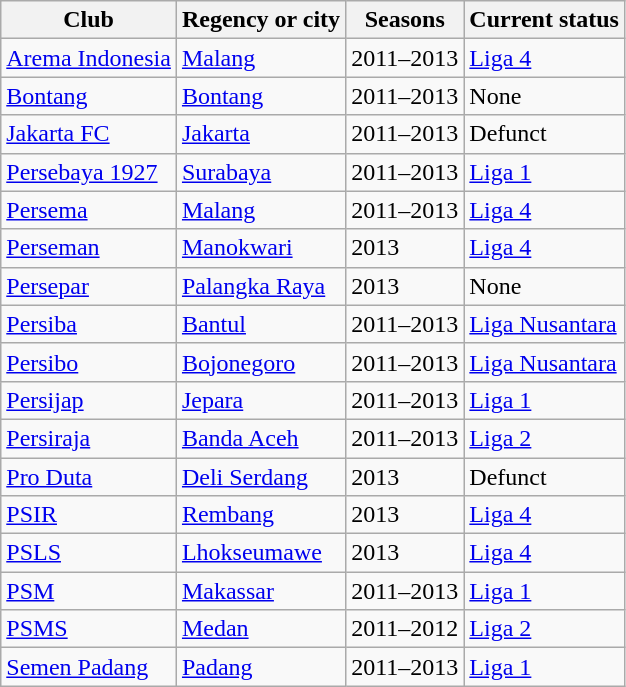<table class="wikitable sortable">
<tr>
<th>Club</th>
<th>Regency or city</th>
<th>Seasons</th>
<th>Current status</th>
</tr>
<tr>
<td><a href='#'>Arema Indonesia</a></td>
<td><a href='#'>Malang</a></td>
<td>2011–2013</td>
<td><a href='#'>Liga 4</a></td>
</tr>
<tr>
<td><a href='#'>Bontang</a></td>
<td><a href='#'>Bontang</a></td>
<td>2011–2013</td>
<td>None</td>
</tr>
<tr>
<td><a href='#'>Jakarta FC</a></td>
<td><a href='#'>Jakarta</a></td>
<td>2011–2013</td>
<td>Defunct</td>
</tr>
<tr>
<td><a href='#'>Persebaya 1927</a></td>
<td><a href='#'>Surabaya</a></td>
<td>2011–2013</td>
<td><a href='#'>Liga 1</a></td>
</tr>
<tr>
<td><a href='#'>Persema</a></td>
<td><a href='#'>Malang</a></td>
<td>2011–2013</td>
<td><a href='#'>Liga 4</a></td>
</tr>
<tr>
<td><a href='#'>Perseman</a></td>
<td><a href='#'>Manokwari</a></td>
<td>2013</td>
<td><a href='#'>Liga 4</a></td>
</tr>
<tr>
<td><a href='#'>Persepar</a></td>
<td><a href='#'>Palangka Raya</a></td>
<td>2013</td>
<td>None</td>
</tr>
<tr>
<td><a href='#'>Persiba</a></td>
<td><a href='#'>Bantul</a></td>
<td>2011–2013</td>
<td><a href='#'>Liga Nusantara</a></td>
</tr>
<tr>
<td><a href='#'>Persibo</a></td>
<td><a href='#'>Bojonegoro</a></td>
<td>2011–2013</td>
<td><a href='#'>Liga Nusantara</a></td>
</tr>
<tr>
<td><a href='#'>Persijap</a></td>
<td><a href='#'>Jepara</a></td>
<td>2011–2013</td>
<td><a href='#'>Liga 1</a></td>
</tr>
<tr>
<td><a href='#'>Persiraja</a></td>
<td><a href='#'>Banda Aceh</a></td>
<td>2011–2013</td>
<td><a href='#'>Liga 2</a></td>
</tr>
<tr>
<td><a href='#'>Pro Duta</a></td>
<td><a href='#'>Deli Serdang</a></td>
<td>2013</td>
<td>Defunct</td>
</tr>
<tr>
<td><a href='#'>PSIR</a></td>
<td><a href='#'>Rembang</a></td>
<td>2013</td>
<td><a href='#'>Liga 4</a></td>
</tr>
<tr>
<td><a href='#'>PSLS</a></td>
<td><a href='#'>Lhokseumawe</a></td>
<td>2013</td>
<td><a href='#'>Liga 4</a></td>
</tr>
<tr>
<td><a href='#'>PSM</a></td>
<td><a href='#'>Makassar</a></td>
<td>2011–2013</td>
<td><a href='#'>Liga 1</a></td>
</tr>
<tr>
<td><a href='#'>PSMS</a></td>
<td><a href='#'>Medan</a></td>
<td>2011–2012</td>
<td><a href='#'>Liga 2</a></td>
</tr>
<tr>
<td><a href='#'>Semen Padang</a></td>
<td><a href='#'>Padang</a></td>
<td>2011–2013</td>
<td><a href='#'>Liga 1</a></td>
</tr>
</table>
